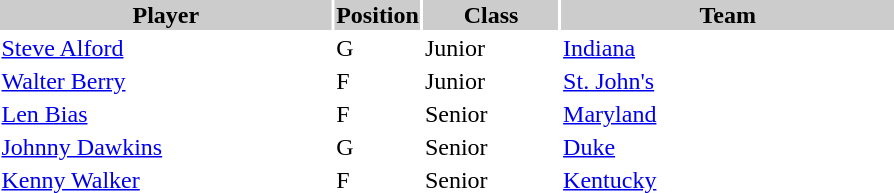<table style="width:600px" "border:'1' 'solid' 'gray'">
<tr>
<th style="background:#CCCCCC;width:40%">Player</th>
<th style="background:#CCCCCC;width:4%">Position</th>
<th style="background:#CCCCCC;width:16%">Class</th>
<th style="background:#CCCCCC;width:40%">Team</th>
</tr>
<tr>
<td><a href='#'>Steve Alford</a></td>
<td>G</td>
<td>Junior</td>
<td><a href='#'>Indiana</a></td>
</tr>
<tr>
<td><a href='#'>Walter Berry</a></td>
<td>F</td>
<td>Junior</td>
<td><a href='#'>St. John's</a></td>
</tr>
<tr>
<td><a href='#'>Len Bias</a></td>
<td>F</td>
<td>Senior</td>
<td><a href='#'>Maryland</a></td>
</tr>
<tr>
<td><a href='#'>Johnny Dawkins</a></td>
<td>G</td>
<td>Senior</td>
<td><a href='#'>Duke</a></td>
</tr>
<tr>
<td><a href='#'>Kenny Walker</a></td>
<td>F</td>
<td>Senior</td>
<td><a href='#'>Kentucky</a></td>
</tr>
</table>
